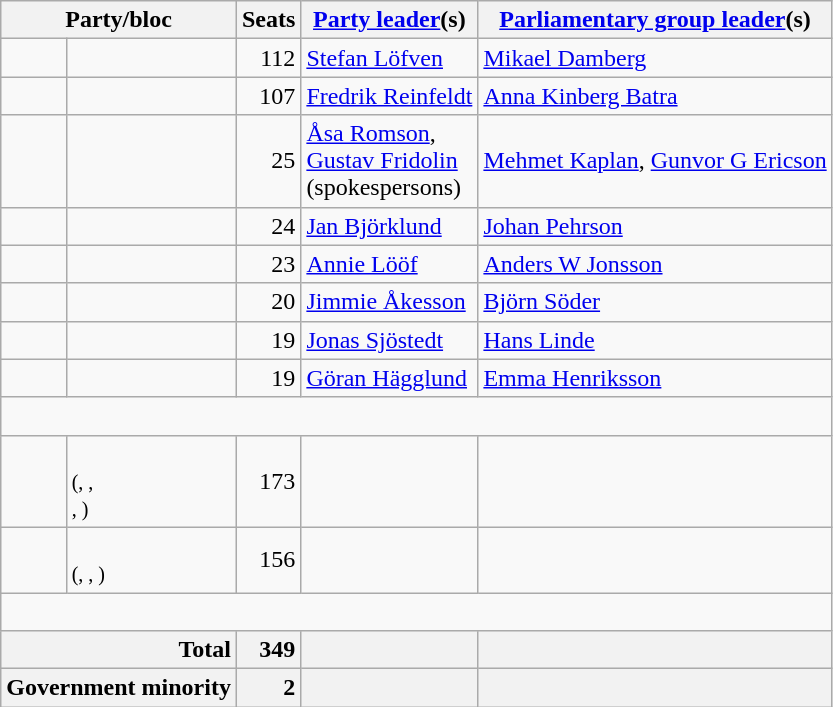<table class="wikitable">
<tr>
<th colspan=2>Party/bloc</th>
<th>Seats</th>
<th><a href='#'>Party leader</a>(s)</th>
<th><a href='#'>Parliamentary group leader</a>(s)</th>
</tr>
<tr>
<td bgcolor=> </td>
<td><a href='#'></a></td>
<td align="right">112</td>
<td><a href='#'>Stefan Löfven</a></td>
<td><a href='#'>Mikael Damberg</a></td>
</tr>
<tr>
<td bgcolor=> </td>
<td><strong><a href='#'></a></strong></td>
<td align="right">107</td>
<td><a href='#'>Fredrik Reinfeldt</a></td>
<td><a href='#'>Anna Kinberg Batra</a></td>
</tr>
<tr>
<td bgcolor=> </td>
<td><a href='#'></a></td>
<td align="right">25</td>
<td><a href='#'>Åsa Romson</a>,<br><a href='#'>Gustav Fridolin</a><br>(spokespersons)</td>
<td><a href='#'>Mehmet Kaplan</a>, <a href='#'>Gunvor G Ericson</a></td>
</tr>
<tr>
<td bgcolor=> </td>
<td><strong><a href='#'></a></strong></td>
<td align="right">24</td>
<td><a href='#'>Jan Björklund</a></td>
<td><a href='#'>Johan Pehrson</a></td>
</tr>
<tr>
<td bgcolor=> </td>
<td><strong><a href='#'></a></strong></td>
<td align="right">23</td>
<td><a href='#'>Annie Lööf</a></td>
<td><a href='#'>Anders W Jonsson</a></td>
</tr>
<tr>
<td bgcolor=> </td>
<td><a href='#'></a></td>
<td align="right">20</td>
<td><a href='#'>Jimmie Åkesson</a></td>
<td><a href='#'>Björn Söder</a></td>
</tr>
<tr>
<td bgcolor=> </td>
<td><a href='#'></a></td>
<td align="right">19</td>
<td><a href='#'>Jonas Sjöstedt</a></td>
<td><a href='#'>Hans Linde</a></td>
</tr>
<tr>
<td bgcolor=> </td>
<td><strong><a href='#'></a></strong></td>
<td align="right">19</td>
<td><a href='#'>Göran Hägglund</a></td>
<td><a href='#'>Emma Henriksson</a></td>
</tr>
<tr>
<td colspan="6"> </td>
</tr>
<tr>
<td bgcolor=> </td>
<td><strong><a href='#'></a></strong><br><small>(<a href='#'></a>, <a href='#'></a>,<br><a href='#'></a>, <a href='#'></a>)</small></td>
<td align="right">173</td>
<td></td>
<td></td>
</tr>
<tr>
<td bgcolor=> </td>
<td><a href='#'></a><br><small>(<a href='#'></a>, <a href='#'></a>, <a href='#'></a>)</small></td>
<td align="right">156</td>
<td></td>
<td></td>
</tr>
<tr>
<td colspan="6"> </td>
</tr>
<tr>
<th colspan="2" style="text-align:right">Total</th>
<th style="text-align:right">349</th>
<th></th>
<th></th>
</tr>
<tr>
<th colspan="2" style="text-align:right">Government minority</th>
<th style="text-align:right">2</th>
<th></th>
<th></th>
</tr>
</table>
